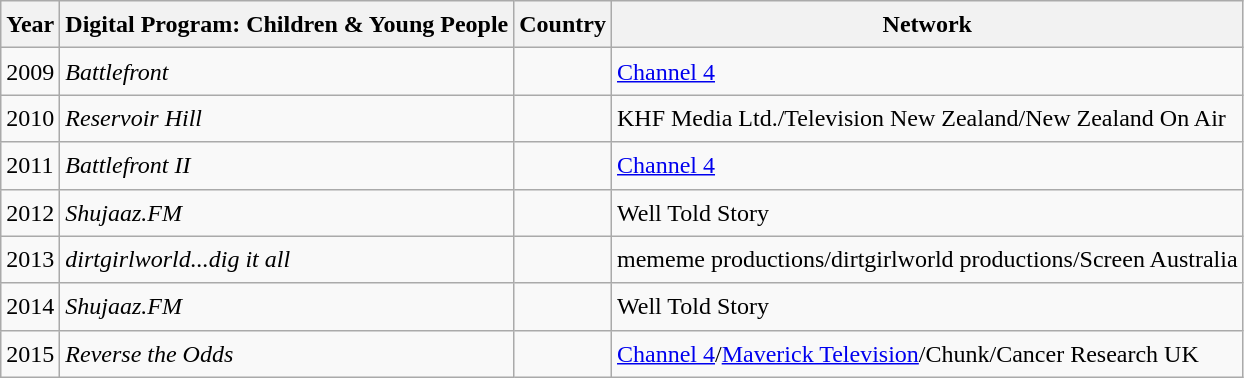<table class="wikitable" style="font-size:1.00em; line-height:1.5em;">
<tr>
<th>Year</th>
<th>Digital Program: Children & Young People</th>
<th>Country</th>
<th>Network</th>
</tr>
<tr>
<td>2009</td>
<td><em>Battlefront</em></td>
<td></td>
<td><a href='#'>Channel 4</a></td>
</tr>
<tr>
<td>2010</td>
<td><em>Reservoir Hill</em></td>
<td></td>
<td>KHF Media Ltd./Television New Zealand/New Zealand On Air</td>
</tr>
<tr>
<td>2011</td>
<td><em>Battlefront II</em></td>
<td></td>
<td><a href='#'>Channel 4</a></td>
</tr>
<tr>
<td>2012</td>
<td><em>Shujaaz.FM</em></td>
<td></td>
<td>Well Told Story</td>
</tr>
<tr>
<td>2013</td>
<td><em>dirtgirlworld...dig it all</em></td>
<td></td>
<td>mememe productions/dirtgirlworld productions/Screen Australia</td>
</tr>
<tr>
<td>2014</td>
<td><em>Shujaaz.FM</em></td>
<td></td>
<td>Well Told Story</td>
</tr>
<tr>
<td>2015</td>
<td><em>Reverse the Odds</em></td>
<td></td>
<td><a href='#'>Channel 4</a>/<a href='#'>Maverick Television</a>/Chunk/Cancer Research UK</td>
</tr>
</table>
